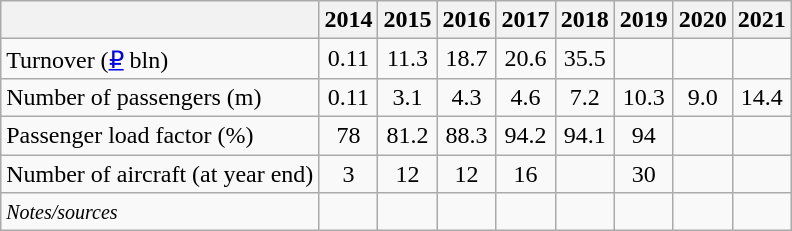<table class="wikitable" style="text-align:center;margin:auto;">
<tr>
<th></th>
<th>2014</th>
<th>2015</th>
<th>2016</th>
<th>2017</th>
<th>2018</th>
<th>2019</th>
<th>2020</th>
<th>2021</th>
</tr>
<tr>
<td align=left>Turnover (<a href='#'>₽</a> bln)</td>
<td>0.11</td>
<td>11.3</td>
<td>18.7</td>
<td>20.6</td>
<td>35.5</td>
<td></td>
<td></td>
<td></td>
</tr>
<tr>
<td align=left>Number of passengers (m)</td>
<td>0.11</td>
<td>3.1</td>
<td>4.3</td>
<td>4.6</td>
<td>7.2</td>
<td>10.3</td>
<td>9.0</td>
<td>14.4</td>
</tr>
<tr>
<td align=left>Passenger load factor (%)</td>
<td>78</td>
<td>81.2</td>
<td>88.3</td>
<td>94.2</td>
<td>94.1</td>
<td>94</td>
<td></td>
<td></td>
</tr>
<tr>
<td align=left>Number of aircraft (at year end)</td>
<td>3</td>
<td>12</td>
<td>12</td>
<td>16</td>
<td></td>
<td>30</td>
<td></td>
<td></td>
</tr>
<tr>
<td align=left><small><em>Notes/sources</em></small></td>
<td></td>
<td></td>
<td></td>
<td></td>
<td></td>
<td></td>
<td></td>
<td></td>
</tr>
</table>
